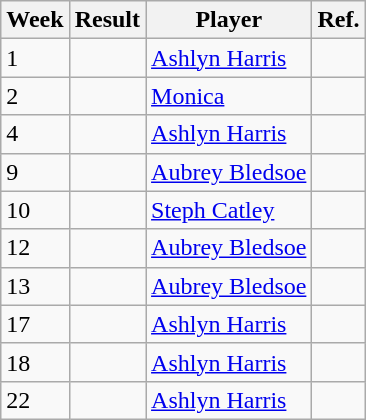<table class="wikitable">
<tr>
<th>Week</th>
<th>Result</th>
<th>Player</th>
<th>Ref.</th>
</tr>
<tr>
<td>1</td>
<td></td>
<td> <a href='#'>Ashlyn Harris</a></td>
<td></td>
</tr>
<tr>
<td>2</td>
<td></td>
<td> <a href='#'>Monica</a></td>
<td></td>
</tr>
<tr>
<td>4</td>
<td></td>
<td> <a href='#'>Ashlyn Harris</a></td>
<td></td>
</tr>
<tr>
<td>9</td>
<td></td>
<td> <a href='#'>Aubrey Bledsoe</a></td>
<td></td>
</tr>
<tr>
<td>10</td>
<td></td>
<td> <a href='#'>Steph Catley</a></td>
<td></td>
</tr>
<tr>
<td>12</td>
<td></td>
<td> <a href='#'>Aubrey Bledsoe</a></td>
<td></td>
</tr>
<tr>
<td>13</td>
<td></td>
<td> <a href='#'>Aubrey Bledsoe</a></td>
<td></td>
</tr>
<tr>
<td>17</td>
<td></td>
<td> <a href='#'>Ashlyn Harris</a></td>
<td></td>
</tr>
<tr>
<td>18</td>
<td></td>
<td> <a href='#'>Ashlyn Harris</a></td>
<td></td>
</tr>
<tr>
<td>22</td>
<td></td>
<td> <a href='#'>Ashlyn Harris</a></td>
<td></td>
</tr>
</table>
